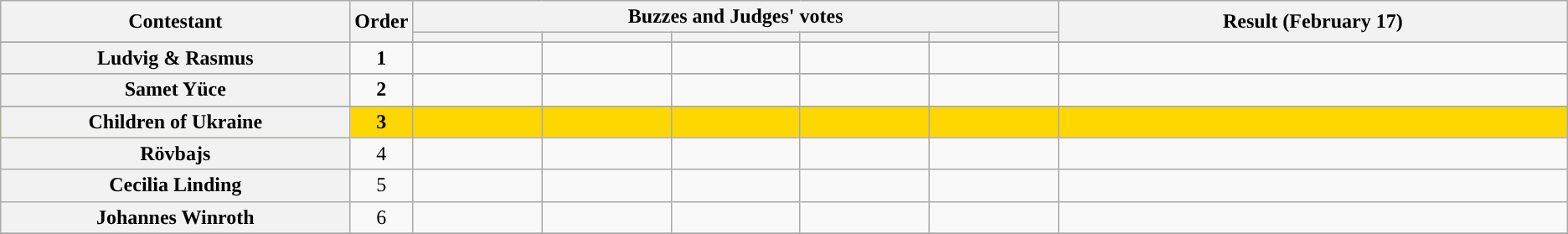<table class="wikitable plainrowheaders sortable" style="text-align:center;">
<tr>
<th scope="col" rowspan="2" class="unsortable" style="width:17em;">Contestant</th>
<th scope="col" rowspan="2" style="width:1em;">Order</th>
<th scope="col" colspan="5" class="unsortable" style="width:24em;">Buzzes and Judges' votes</th>
<th scope="col" rowspan="2" style="width:25em;">Result (February 17)</th>
</tr>
<tr>
<th scope="col" class="unsortable" style="width:6em;"></th>
<th scope="col" class="unsortable" style="width:6em;"></th>
<th scope="col" class="unsortable" style="width:6em;"></th>
<th scope="col" class="unsortable" style="width:6em;"></th>
<th scope="col" class="unsortable" style="width:6em;"></th>
</tr>
<tr>
</tr>
<tr -style="background:NavajoWhite">
<th scope="row"><strong>Ludvig & Rasmus</strong></th>
<td><strong>1</strong></td>
<td style="text-align:center;"></td>
<td style="text-align:center;"></td>
<td style="text-align:center;"></td>
<td style="text-align:center;"></td>
<td></td>
<td></td>
</tr>
<tr>
</tr>
<tr -style="background:NavajoWhite">
<th scope="row"><strong>Samet Yüce</strong></th>
<td><strong>2</strong></td>
<td style="text-align:center;"></td>
<td style="text-align:center;"></td>
<td style="text-align:center;"></td>
<td style="text-align:center;"></td>
<td></td>
<td></td>
</tr>
<tr>
</tr>
<tr style="background:gold">
<th scope="row"><strong>Children of Ukraine</strong></th>
<td><strong>3</strong></td>
<td style="text-align:center;"></td>
<td style="text-align:center;"></td>
<td style="text-align:center;"></td>
<td style="text-align:center;"></td>
<td></td>
<td></td>
</tr>
<tr>
<th scope="row">Rövbajs</th>
<td>4</td>
<td style="text-align:center;"></td>
<td style="text-align:center;"></td>
<td style="text-align:center;"></td>
<td style="text-align:center;"></td>
<td></td>
<td></td>
</tr>
<tr>
<th scope="row">Cecilia Linding</th>
<td>5</td>
<td style="text-align:center;"></td>
<td style="text-align:center;"></td>
<td style="text-align:center;"></td>
<td style="text-align:center;"></td>
<td></td>
<td></td>
</tr>
<tr>
<th scope="row">Johannes Winroth</th>
<td>6</td>
<td style="text-align:center;"></td>
<td style="text-align:center;"></td>
<td style="text-align:center;"></td>
<td style="text-align:center;"></td>
<td></td>
<td></td>
</tr>
<tr>
</tr>
</table>
